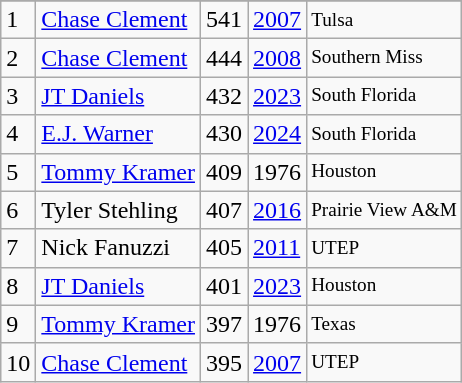<table class="wikitable">
<tr>
</tr>
<tr>
<td>1</td>
<td><a href='#'>Chase Clement</a></td>
<td>541</td>
<td><a href='#'>2007</a></td>
<td style="font-size:80%;">Tulsa</td>
</tr>
<tr>
<td>2</td>
<td><a href='#'>Chase Clement</a></td>
<td>444</td>
<td><a href='#'>2008</a></td>
<td style="font-size:80%;">Southern Miss</td>
</tr>
<tr>
<td>3</td>
<td><a href='#'>JT Daniels</a></td>
<td>432</td>
<td><a href='#'>2023</a></td>
<td style="font-size:80%;">South Florida</td>
</tr>
<tr>
<td>4</td>
<td><a href='#'>E.J. Warner</a></td>
<td>430</td>
<td><a href='#'>2024</a></td>
<td style="font-size:80%;">South Florida</td>
</tr>
<tr>
<td>5</td>
<td><a href='#'>Tommy Kramer</a></td>
<td>409</td>
<td>1976</td>
<td style="font-size:80%;">Houston</td>
</tr>
<tr>
<td>6</td>
<td>Tyler Stehling</td>
<td>407</td>
<td><a href='#'>2016</a></td>
<td style="font-size:80%;">Prairie View A&M</td>
</tr>
<tr>
<td>7</td>
<td>Nick Fanuzzi</td>
<td>405</td>
<td><a href='#'>2011</a></td>
<td style="font-size:80%;">UTEP</td>
</tr>
<tr>
<td>8</td>
<td><a href='#'>JT Daniels</a></td>
<td>401</td>
<td><a href='#'>2023</a></td>
<td style="font-size:80%;">Houston</td>
</tr>
<tr>
<td>9</td>
<td><a href='#'>Tommy Kramer</a></td>
<td>397</td>
<td>1976</td>
<td style="font-size:80%;">Texas</td>
</tr>
<tr>
<td>10</td>
<td><a href='#'>Chase Clement</a></td>
<td>395</td>
<td><a href='#'>2007</a></td>
<td style="font-size:80%;">UTEP</td>
</tr>
</table>
